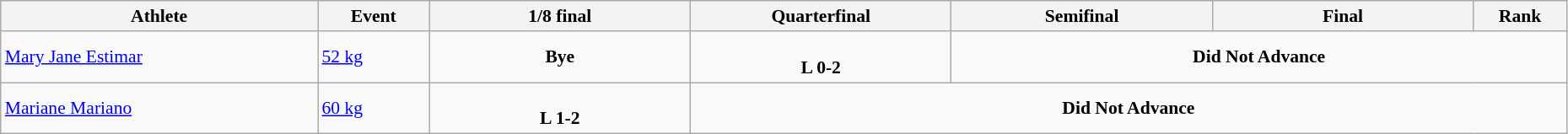<table class="wikitable" width="98%" style="text-align:left; font-size:90%">
<tr>
<th width="17%">Athlete</th>
<th width="6%">Event</th>
<th width="14%">1/8 final</th>
<th width="14%">Quarterfinal</th>
<th width="14%">Semifinal</th>
<th width="14%">Final</th>
<th width="5%">Rank</th>
</tr>
<tr>
<td><a href='#'>Mary Jane Estimar</a></td>
<td><a href='#'>52 kg</a></td>
<td align=center><strong>Bye</strong></td>
<td align=center><br> <strong>L 0-2</strong></td>
<td colspan=3 align=center><strong>Did Not Advance</strong></td>
</tr>
<tr>
<td><a href='#'>Mariane Mariano</a></td>
<td><a href='#'>60 kg</a></td>
<td align=center><br> <strong>L 1-2</strong></td>
<td colspan=4 align=center><strong>Did Not Advance</strong></td>
</tr>
</table>
